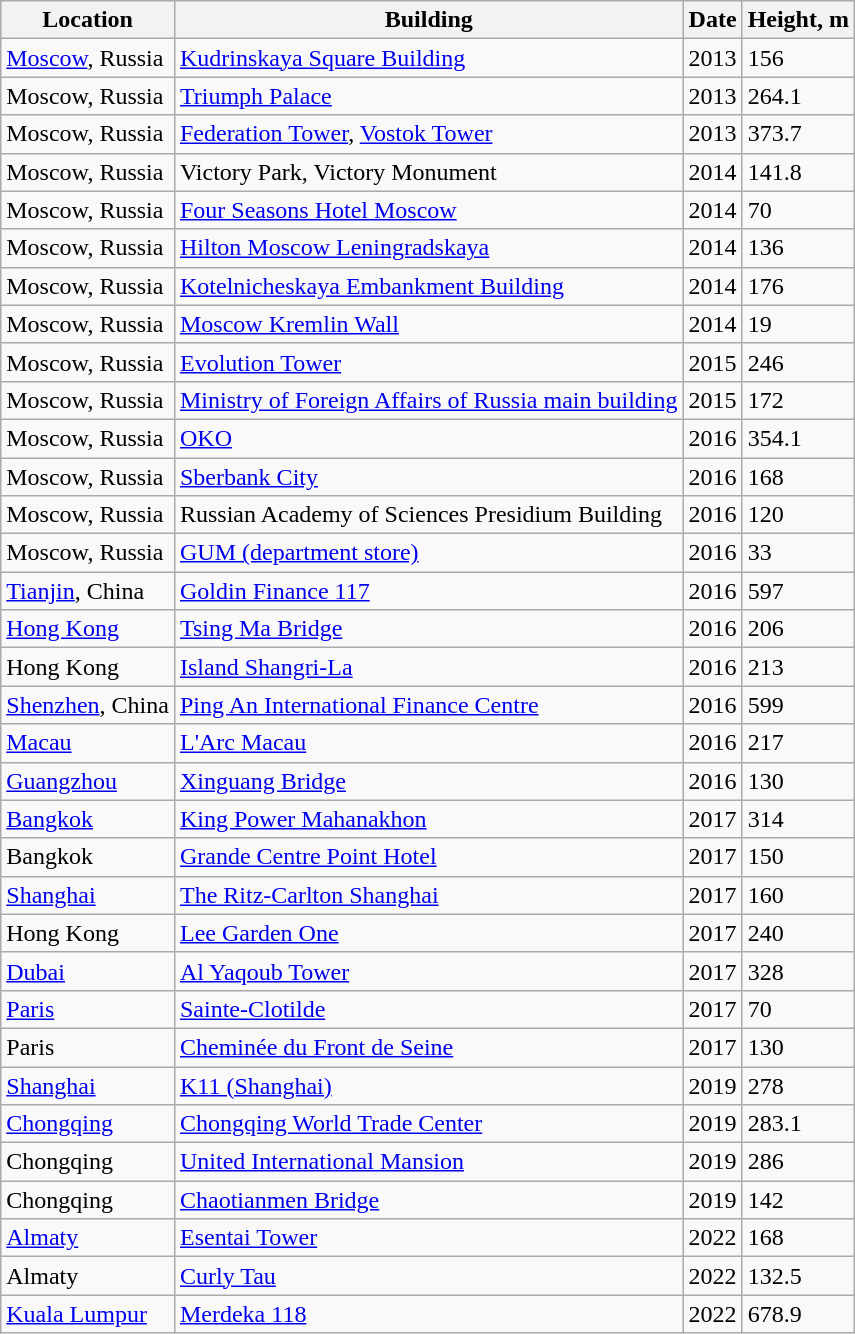<table class="wikitable sortable">
<tr>
<th>Location</th>
<th>Building</th>
<th>Date</th>
<th>Height, m</th>
</tr>
<tr>
<td><a href='#'>Moscow</a>, Russia</td>
<td><a href='#'>Kudrinskaya Square Building</a></td>
<td>2013</td>
<td>156</td>
</tr>
<tr>
<td>Moscow, Russia</td>
<td><a href='#'>Triumph Palace</a></td>
<td>2013</td>
<td>264.1</td>
</tr>
<tr>
<td>Moscow, Russia</td>
<td><a href='#'>Federation Tower</a>, <a href='#'>Vostok Tower</a></td>
<td>2013</td>
<td>373.7</td>
</tr>
<tr>
<td>Moscow, Russia</td>
<td>Victory Park, Victory Monument</td>
<td>2014</td>
<td>141.8</td>
</tr>
<tr>
<td>Moscow, Russia</td>
<td><a href='#'>Four Seasons Hotel Moscow</a></td>
<td>2014</td>
<td>70</td>
</tr>
<tr>
<td>Moscow, Russia</td>
<td><a href='#'>Hilton Moscow Leningradskaya</a></td>
<td>2014</td>
<td>136</td>
</tr>
<tr>
<td>Moscow, Russia</td>
<td><a href='#'>Kotelnicheskaya Embankment Building</a></td>
<td>2014</td>
<td>176</td>
</tr>
<tr>
<td>Moscow, Russia</td>
<td><a href='#'>Moscow Kremlin Wall</a></td>
<td>2014</td>
<td>19</td>
</tr>
<tr>
<td>Moscow, Russia</td>
<td><a href='#'>Evolution Tower</a></td>
<td>2015</td>
<td>246</td>
</tr>
<tr>
<td>Moscow, Russia</td>
<td><a href='#'>Ministry of Foreign Affairs of Russia main building</a></td>
<td>2015</td>
<td>172</td>
</tr>
<tr>
<td>Moscow, Russia</td>
<td><a href='#'>OKO</a></td>
<td>2016</td>
<td>354.1</td>
</tr>
<tr>
<td>Moscow, Russia</td>
<td><a href='#'>Sberbank City</a></td>
<td>2016</td>
<td>168</td>
</tr>
<tr>
<td>Moscow, Russia</td>
<td>Russian Academy of Sciences Presidium Building</td>
<td>2016</td>
<td>120</td>
</tr>
<tr>
<td>Moscow, Russia</td>
<td><a href='#'>GUM (department store)</a></td>
<td>2016</td>
<td>33</td>
</tr>
<tr>
<td><a href='#'>Tianjin</a>, China</td>
<td><a href='#'>Goldin Finance 117</a></td>
<td>2016</td>
<td>597</td>
</tr>
<tr>
<td><a href='#'>Hong Kong</a></td>
<td><a href='#'>Tsing Ma Bridge</a></td>
<td>2016</td>
<td>206</td>
</tr>
<tr>
<td>Hong Kong</td>
<td><a href='#'>Island Shangri-La</a></td>
<td>2016</td>
<td>213</td>
</tr>
<tr>
<td><a href='#'>Shenzhen</a>, China</td>
<td><a href='#'>Ping An International Finance Centre</a></td>
<td>2016</td>
<td>599</td>
</tr>
<tr>
<td><a href='#'>Macau</a></td>
<td><a href='#'>L'Arc Macau</a></td>
<td>2016</td>
<td>217</td>
</tr>
<tr>
<td><a href='#'>Guangzhou</a></td>
<td><a href='#'>Xinguang Bridge</a></td>
<td>2016</td>
<td>130</td>
</tr>
<tr>
<td><a href='#'>Bangkok</a></td>
<td><a href='#'>King Power Mahanakhon</a></td>
<td>2017</td>
<td>314</td>
</tr>
<tr>
<td>Bangkok</td>
<td><a href='#'>Grande Centre Point Hotel</a></td>
<td>2017</td>
<td>150</td>
</tr>
<tr>
<td><a href='#'>Shanghai</a></td>
<td><a href='#'>The Ritz-Carlton Shanghai</a></td>
<td>2017</td>
<td>160</td>
</tr>
<tr>
<td>Hong Kong</td>
<td><a href='#'>Lee Garden One</a></td>
<td>2017</td>
<td>240</td>
</tr>
<tr>
<td><a href='#'>Dubai</a></td>
<td><a href='#'>Al Yaqoub Tower</a></td>
<td>2017</td>
<td>328</td>
</tr>
<tr>
<td><a href='#'>Paris</a></td>
<td><a href='#'>Sainte-Clotilde</a></td>
<td>2017</td>
<td>70</td>
</tr>
<tr>
<td>Paris</td>
<td><a href='#'>Cheminée du Front de Seine</a></td>
<td>2017</td>
<td>130</td>
</tr>
<tr>
<td><a href='#'>Shanghai</a></td>
<td><a href='#'>K11 (Shanghai)</a></td>
<td>2019</td>
<td>278</td>
</tr>
<tr>
<td><a href='#'>Chongqing</a></td>
<td><a href='#'>Chongqing World Trade Center</a></td>
<td>2019</td>
<td>283.1</td>
</tr>
<tr>
<td>Chongqing</td>
<td><a href='#'>United International Mansion</a></td>
<td>2019</td>
<td>286</td>
</tr>
<tr>
<td>Chongqing</td>
<td><a href='#'>Chaotianmen Bridge</a></td>
<td>2019</td>
<td>142</td>
</tr>
<tr>
<td><a href='#'>Almaty</a></td>
<td><a href='#'>Esentai Tower</a></td>
<td>2022</td>
<td>168</td>
</tr>
<tr>
<td>Almaty</td>
<td><a href='#'>Curly Tau</a></td>
<td>2022</td>
<td>132.5</td>
</tr>
<tr>
<td><a href='#'>Kuala Lumpur</a></td>
<td><a href='#'>Merdeka 118</a></td>
<td>2022</td>
<td>678.9</td>
</tr>
</table>
